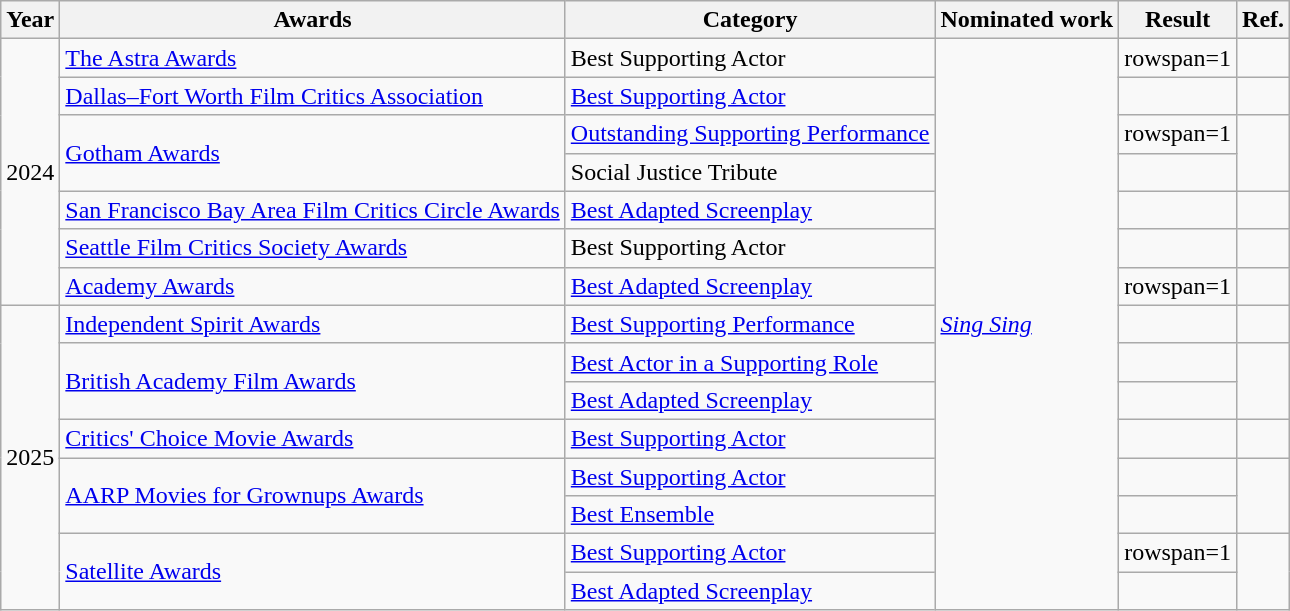<table class="wikitable">
<tr>
<th scope="col">Year</th>
<th scope="col">Awards</th>
<th>Category</th>
<th scope="col">Nominated work</th>
<th scope="col">Result</th>
<th>Ref.</th>
</tr>
<tr>
<td rowspan="7">2024</td>
<td><a href='#'>The Astra Awards</a></td>
<td>Best Supporting Actor</td>
<td rowspan="15"><a href='#'><em>Sing Sing</em></a></td>
<td>rowspan=1 </td>
<td></td>
</tr>
<tr>
<td><a href='#'>Dallas–Fort Worth Film Critics Association</a></td>
<td><a href='#'>Best Supporting Actor</a></td>
<td></td>
<td></td>
</tr>
<tr>
<td rowspan="2"><a href='#'>Gotham Awards</a></td>
<td><a href='#'>Outstanding Supporting Performance</a></td>
<td>rowspan=1 </td>
<td rowspan=2></td>
</tr>
<tr>
<td>Social Justice Tribute</td>
<td></td>
</tr>
<tr>
<td><a href='#'>San Francisco Bay Area Film Critics Circle Awards</a></td>
<td><a href='#'>Best Adapted Screenplay</a></td>
<td></td>
<td></td>
</tr>
<tr>
<td><a href='#'>Seattle Film Critics Society Awards</a></td>
<td>Best Supporting Actor</td>
<td></td>
<td></td>
</tr>
<tr>
<td><a href='#'>Academy Awards</a></td>
<td><a href='#'>Best Adapted Screenplay</a></td>
<td>rowspan=1 </td>
<td></td>
</tr>
<tr>
<td rowspan="8">2025</td>
<td><a href='#'>Independent Spirit Awards</a></td>
<td><a href='#'>Best Supporting Performance</a></td>
<td></td>
<td></td>
</tr>
<tr>
<td rowspan="2"><a href='#'>British Academy Film Awards</a></td>
<td><a href='#'>Best Actor in a Supporting Role</a></td>
<td></td>
<td rowspan="2"></td>
</tr>
<tr>
<td><a href='#'>Best Adapted Screenplay</a></td>
<td></td>
</tr>
<tr>
<td><a href='#'>Critics' Choice Movie Awards</a></td>
<td><a href='#'>Best Supporting Actor</a></td>
<td></td>
<td></td>
</tr>
<tr>
<td rowspan="2"><a href='#'>AARP Movies for Grownups Awards</a></td>
<td><a href='#'>Best Supporting Actor</a></td>
<td></td>
<td rowspan="2"></td>
</tr>
<tr>
<td><a href='#'>Best Ensemble</a></td>
<td></td>
</tr>
<tr>
<td rowspan="2"><a href='#'>Satellite Awards</a></td>
<td><a href='#'>Best Supporting Actor</a></td>
<td>rowspan=1 </td>
<td rowspan="2"></td>
</tr>
<tr>
<td><a href='#'>Best Adapted Screenplay</a></td>
<td></td>
</tr>
</table>
